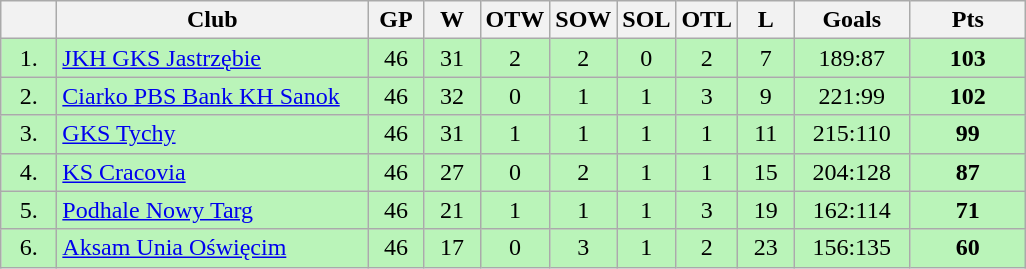<table class="wikitable">
<tr>
<th width="30"></th>
<th width="200">Club</th>
<th width="30">GP</th>
<th width="30">W</th>
<th width="30">OTW</th>
<th width="30">SOW</th>
<th width="30">SOL</th>
<th width="30">OTL</th>
<th width="30">L</th>
<th width="70">Goals</th>
<th width="70">Pts</th>
</tr>
<tr bgcolor="#BAF4B9" align="center">
<td>1.</td>
<td align="left"><a href='#'>JKH GKS Jastrzębie</a></td>
<td>46</td>
<td>31</td>
<td>2</td>
<td>2</td>
<td>0</td>
<td>2</td>
<td>7</td>
<td>189:87</td>
<td><strong>103</strong></td>
</tr>
<tr bgcolor="#BAF4B9" align="center">
<td>2.</td>
<td align="left"><a href='#'>Ciarko PBS Bank KH Sanok</a></td>
<td>46</td>
<td>32</td>
<td>0</td>
<td>1</td>
<td>1</td>
<td>3</td>
<td>9</td>
<td>221:99</td>
<td><strong>102</strong></td>
</tr>
<tr bgcolor="#BAF4B9" align="center">
<td>3.</td>
<td align="left"><a href='#'>GKS Tychy</a></td>
<td>46</td>
<td>31</td>
<td>1</td>
<td>1</td>
<td>1</td>
<td>1</td>
<td>11</td>
<td>215:110</td>
<td><strong>99</strong></td>
</tr>
<tr bgcolor="#BAF4B9" align="center">
<td>4.</td>
<td align="left"><a href='#'>KS Cracovia</a></td>
<td>46</td>
<td>27</td>
<td>0</td>
<td>2</td>
<td>1</td>
<td>1</td>
<td>15</td>
<td>204:128</td>
<td><strong>87</strong></td>
</tr>
<tr bgcolor="#BAF4B9" align="center">
<td>5.</td>
<td align="left"><a href='#'>Podhale Nowy Targ</a></td>
<td>46</td>
<td>21</td>
<td>1</td>
<td>1</td>
<td>1</td>
<td>3</td>
<td>19</td>
<td>162:114</td>
<td><strong>71</strong></td>
</tr>
<tr bgcolor="#BAF4B9" align="center">
<td>6.</td>
<td align="left"><a href='#'>Aksam Unia Oświęcim</a></td>
<td>46</td>
<td>17</td>
<td>0</td>
<td>3</td>
<td>1</td>
<td>2</td>
<td>23</td>
<td>156:135</td>
<td><strong>60</strong></td>
</tr>
</table>
